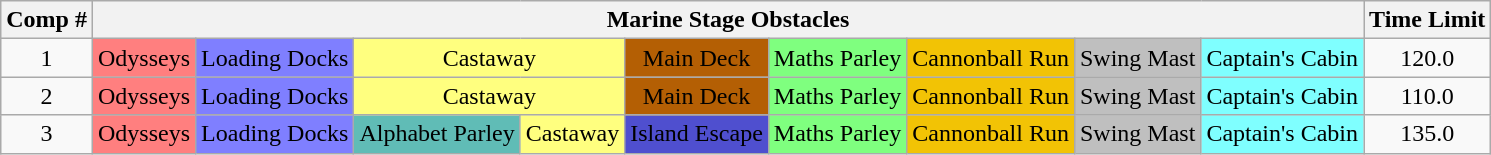<table class="wikitable">
<tr>
<th>Comp #</th>
<th colspan="9">Marine Stage Obstacles</th>
<th>Time Limit</th>
</tr>
<tr>
<td colspan="1" align="center">1</td>
<td colspan="1" align="center" style="background-color: #FF7F7F;">Odysseys</td>
<td colspan="1" align="center" style="background-color: #7F7FFF;">Loading Docks</td>
<td colspan="2" align="center" style="background-color: #FFFF7F;">Castaway</td>
<td colspan="1" align="center" style="background-color: #B45F04;">Main Deck</td>
<td colspan="1" align="center" style="background-color: #7FFF7F;">Maths Parley</td>
<td colspan="1" align="center" style="background-color: #f2c305;">Cannonball Run</td>
<td colspan="1" align="center" style="background-color: #BFBFBF;">Swing Mast</td>
<td colspan="1" align="center" style="background-color: #7FFFFF;">Captain's Cabin</td>
<td colspan="1" align="center">120.0</td>
</tr>
<tr>
<td colspan="1" align="center">2</td>
<td colspan="1" align="center" style="background-color: #FF7F7F;">Odysseys</td>
<td colspan="1" align="center" style="background-color: #7F7FFF;">Loading Docks</td>
<td colspan="2" align="center" style="background-color: #FFFF7F;">Castaway</td>
<td colspan="1" align="center" style="background-color: #B45F04;">Main Deck</td>
<td colspan="1" align="center" style="background-color: #7FFF7F;">Maths Parley</td>
<td colspan="1" align="center" style="background-color: #f2c305;">Cannonball Run</td>
<td colspan="1" align="center" style="background-color: #BFBFBF;">Swing Mast</td>
<td colspan="1" align="center" style="background-color: #7FFFFF;">Captain's Cabin</td>
<td colspan="1" align="center">110.0</td>
</tr>
<tr>
<td colspan="1" align="center">3</td>
<td colspan="1" align="center" style="background-color: #FF7F7F;">Odysseys</td>
<td colspan="1" align="center" style="background-color: #7F7FFF;">Loading Docks</td>
<td colspan="1" align="center" style="background-color: #60bcb6;">Alphabet Parley</td>
<td colspan="1" align="center" style="background-color: #FFFF7F;">Castaway</td>
<td colspan="1" align="center" style="background-color: #4f4fcf;">Island Escape</td>
<td colspan="1" align="center" style="background-color: #7FFF7F;">Maths Parley</td>
<td colspan="1" align="center" style="background-color: #f2c305;">Cannonball Run</td>
<td colspan="1" align="center" style="background-color: #BFBFBF;">Swing Mast</td>
<td colspan="1" align="center" style="background-color: #7FFFFF;">Captain's Cabin</td>
<td colspan="1" align="center">135.0</td>
</tr>
</table>
